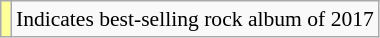<table class="wikitable" style="font-size:90%;">
<tr>
<td style="background-color:#FFFF99"></td>
<td>Indicates best-selling rock album of 2017</td>
</tr>
</table>
